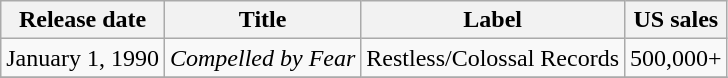<table class="wikitable">
<tr>
<th>Release date</th>
<th>Title</th>
<th>Label</th>
<th>US sales</th>
</tr>
<tr>
<td>January 1, 1990</td>
<td><em>Compelled by Fear</em></td>
<td>Restless/Colossal Records</td>
<td>500,000+</td>
</tr>
<tr>
</tr>
</table>
